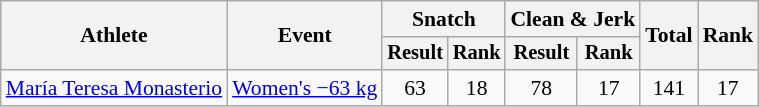<table class="wikitable" style="font-size:90%">
<tr>
<th rowspan="2">Athlete</th>
<th rowspan="2">Event</th>
<th colspan="2">Snatch</th>
<th colspan="2">Clean & Jerk</th>
<th rowspan="2">Total</th>
<th rowspan="2">Rank</th>
</tr>
<tr style="font-size:95%">
<th>Result</th>
<th>Rank</th>
<th>Result</th>
<th>Rank</th>
</tr>
<tr align=center>
<td align=left><a href='#'>María Teresa Monasterio</a></td>
<td align=left><a href='#'>Women's −63 kg</a></td>
<td>63</td>
<td>18</td>
<td>78</td>
<td>17</td>
<td>141</td>
<td>17</td>
</tr>
</table>
